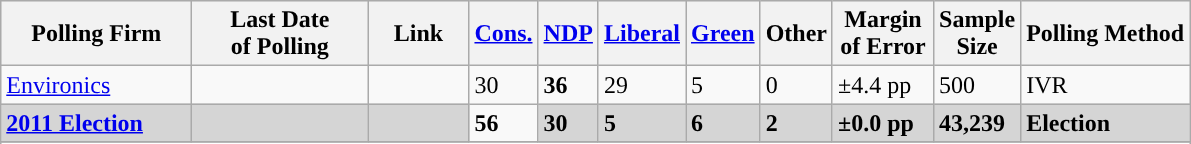<table class="wikitable sortable">
<tr style="background:#e9e9e9;">
<th style="width:120px">Polling Firm</th>
<th style="width:110px">Last Date<br>of Polling</th>
<th style="width:60px" class="unsortable">Link</th>
<th style="background-color:"><strong><a href='#'>Cons.</a></strong></th>
<th style="background-color:"><strong><a href='#'>NDP</a></strong></th>
<th style="background-color:"><strong><a href='#'>Liberal</a></strong></th>
<th style="background-color:"><strong><a href='#'>Green</a></strong></th>
<th style="background-color:"><strong>Other</strong></th>
<th style="width:60px;" class=unsortable>Margin<br>of Error</th>
<th style="width:50px;" class=unsortable>Sample<br>Size</th>
<th class=unsortable>Polling Method</th>
</tr>
<tr>
<td><a href='#'>Environics</a></td>
<td></td>
<td></td>
<td>30</td>
<td><strong>36</strong></td>
<td>29</td>
<td>5</td>
<td>0</td>
<td>±4.4 pp</td>
<td>500</td>
<td>IVR</td>
</tr>
<tr>
<td style="background:#D5D5D5"><strong><a href='#'>2011 Election</a></strong></td>
<td style="background:#D5D5D5"><strong></strong></td>
<td style="background:#D5D5D5"></td>
<td><strong>56</strong></td>
<td style="background:#D5D5D5"><strong>30</strong></td>
<td style="background:#D5D5D5"><strong>5</strong></td>
<td style="background:#D5D5D5"><strong>6</strong></td>
<td style="background:#D5D5D5"><strong>2</strong></td>
<td style="background:#D5D5D5"><strong>±0.0 pp</strong></td>
<td style="background:#D5D5D5"><strong>43,239</strong></td>
<td style="background:#D5D5D5"><strong>Election</strong></td>
</tr>
<tr>
</tr>
<tr>
</tr>
</table>
